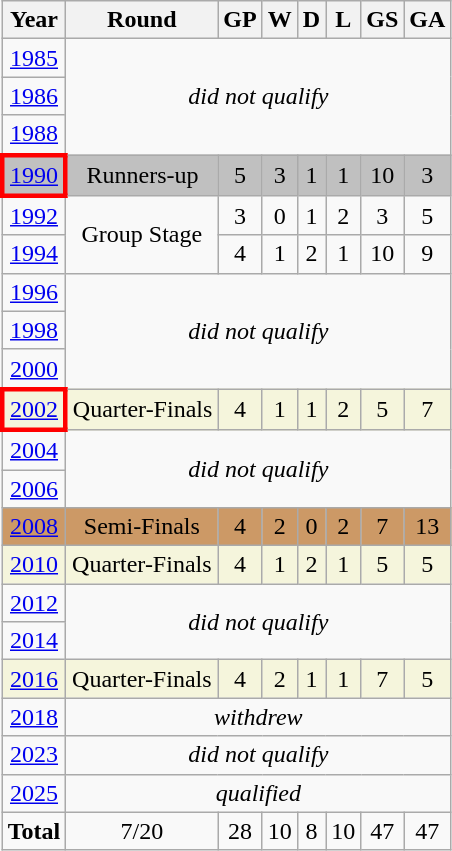<table class="wikitable" style="text-align: center">
<tr>
<th>Year</th>
<th>Round</th>
<th>GP</th>
<th>W</th>
<th>D</th>
<th>L</th>
<th>GS</th>
<th>GA</th>
</tr>
<tr>
<td> <a href='#'>1985</a></td>
<td colspan=7 rowspan=3><em>did not qualify</em></td>
</tr>
<tr>
<td align=center> <a href='#'>1986</a></td>
</tr>
<tr>
<td> <a href='#'>1988</a></td>
</tr>
<tr bgcolor=silver>
<td style="border: 3px solid red"> <a href='#'>1990</a></td>
<td>Runners-up</td>
<td>5</td>
<td>3</td>
<td>1</td>
<td>1</td>
<td>10</td>
<td>3</td>
</tr>
<tr>
<td align=center> <a href='#'>1992</a></td>
<td rowspan=2>Group Stage</td>
<td>3</td>
<td>0</td>
<td>1</td>
<td>2</td>
<td>3</td>
<td>5</td>
</tr>
<tr>
<td> <a href='#'>1994</a></td>
<td>4</td>
<td>1</td>
<td>2</td>
<td>1</td>
<td>10</td>
<td>9</td>
</tr>
<tr>
<td align=center> <a href='#'>1996</a></td>
<td colspan=7 rowspan=3><em>did not qualify</em></td>
</tr>
<tr>
<td> <a href='#'>1998</a></td>
</tr>
<tr>
<td> <a href='#'>2000</a></td>
</tr>
<tr bgcolor=beige>
<td style="border: 3px solid red"> <a href='#'>2002</a></td>
<td>Quarter-Finals</td>
<td>4</td>
<td>1</td>
<td>1</td>
<td>2</td>
<td>5</td>
<td>7</td>
</tr>
<tr>
<td> <a href='#'>2004</a></td>
<td colspan=7 rowspan=2><em>did not qualify</em></td>
</tr>
<tr>
<td> <a href='#'>2006</a></td>
</tr>
<tr bgcolor="#cc9966">
<td> <a href='#'>2008</a></td>
<td>Semi-Finals</td>
<td>4</td>
<td>2</td>
<td>0</td>
<td>2</td>
<td>7</td>
<td>13</td>
</tr>
<tr bgcolor=beige>
<td> <a href='#'>2010</a></td>
<td>Quarter-Finals</td>
<td>4</td>
<td>1</td>
<td>2</td>
<td>1</td>
<td>5</td>
<td>5</td>
</tr>
<tr>
<td> <a href='#'>2012</a></td>
<td colspan=7 rowspan=2><em>did not qualify</em></td>
</tr>
<tr>
<td> <a href='#'>2014</a></td>
</tr>
<tr bgcolor=beige>
<td> <a href='#'>2016</a></td>
<td>Quarter-Finals</td>
<td>4</td>
<td>2</td>
<td>1</td>
<td>1</td>
<td>7</td>
<td>5</td>
</tr>
<tr>
<td> <a href='#'>2018</a></td>
<td colspan=7><em>withdrew</em></td>
</tr>
<tr>
<td> <a href='#'>2023</a></td>
<td colspan=7><em>did not qualify</em></td>
</tr>
<tr>
<td> <a href='#'>2025</a></td>
<td colspan=7><em>qualified</em></td>
</tr>
<tr>
<td><strong>Total</strong></td>
<td>7/20</td>
<td>28</td>
<td>10</td>
<td>8</td>
<td>10</td>
<td>47</td>
<td>47</td>
</tr>
</table>
